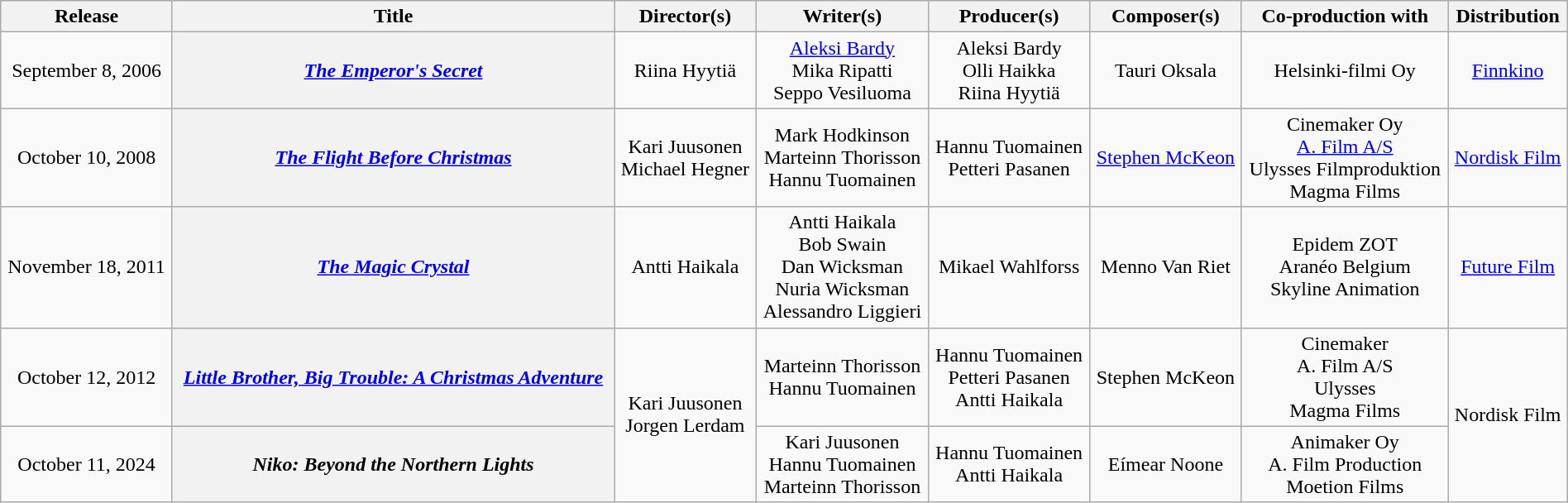<table class="wikitable plainrowheaders" style="width:100%;">
<tr>
<th scope="col">Release</th>
<th scope="col">Title</th>
<th scope="col">Director(s)</th>
<th scope="col">Writer(s)</th>
<th scope="col">Producer(s)</th>
<th scope="col">Composer(s)</th>
<th scope="col">Co-production with</th>
<th scope="col">Distribution</th>
</tr>
<tr>
<td style="text-align: center;">September 8, 2006</td>
<th scope="row"><em><a href='#'>The Emperor's Secret</a></em></th>
<td style="text-align: center;">Riina Hyytiä</td>
<td style="text-align: center;"><a href='#'>Aleksi Bardy</a> <br> Mika Ripatti <br> Seppo Vesiluoma</td>
<td style="text-align: center;">Aleksi Bardy <br> Olli Haikka <br> Riina Hyytiä</td>
<td style="text-align: center;">Tauri Oksala</td>
<td style="text-align: center;">Helsinki-filmi Oy</td>
<td style="text-align: center;"><a href='#'>Finnkino</a></td>
</tr>
<tr>
<td scope="row" style="text-align:center;">October 10, 2008</td>
<th scope="row"><em><a href='#'>The Flight Before Christmas</a></em></th>
<td style="text-align:center;">Kari Juusonen<br>Michael Hegner</td>
<td style="text-align:center;">Mark Hodkinson <br> Marteinn Thorisson <br> Hannu Tuomainen</td>
<td style="text-align:center;">Hannu Tuomainen <br> Petteri Pasanen</td>
<td style="text-align:center;"><a href='#'>Stephen McKeon</a></td>
<td style="text-align:center;">Cinemaker Oy <br> <a href='#'>A. Film A/S</a> <br> Ulysses Filmproduktion <br> Magma Films</td>
<td style="text-align:center;"><a href='#'>Nordisk Film</a></td>
</tr>
<tr>
<td style="text-align: center;">November 18, 2011</td>
<th scope="row"><em><a href='#'>The Magic Crystal</a></em></th>
<td style="text-align: center;">Antti Haikala</td>
<td style="text-align: center;">Antti Haikala <br> Bob Swain <br> Dan Wicksman <br> Nuria Wicksman <br> Alessandro Liggieri</td>
<td style="text-align: center;">Mikael Wahlforss</td>
<td style="text-align: center;">Menno Van Riet</td>
<td style="text-align: center;">Epidem ZOT <br> Aranéo Belgium <br> Skyline Animation</td>
<td style="text-align: center;"><a href='#'>Future Film</a></td>
</tr>
<tr>
<td scope="row" style="text-align: center;">October 12, 2012</td>
<th scope="row"><em><a href='#'>Little Brother, Big Trouble: A Christmas Adventure</a></em></th>
<td rowspan="2" style="text-align: center;">Kari Juusonen<br>Jorgen Lerdam</td>
<td style="text-align: center;">Marteinn Thorisson <br> Hannu Tuomainen</td>
<td style="text-align: center;">Hannu Tuomainen <br> Petteri Pasanen <br> Antti Haikala</td>
<td style="text-align: center;">Stephen McKeon</td>
<td style="text-align: center;">Cinemaker <br> A. Film A/S <br> Ulysses <br> Magma Films</td>
<td rowspan="2" style="text-align: center;">Nordisk Film</td>
</tr>
<tr>
<td scope="row" style="text-align: center;">October 11, 2024</td>
<th scope="row"><em>Niko: Beyond the Northern Lights</em></th>
<td style="text-align: center;">Kari Juusonen<br>Hannu Tuomainen<br>Marteinn Thorisson</td>
<td style="text-align: center;">Hannu Tuomainen<br>Antti Haikala</td>
<td style="text-align: center;">Eímear Noone</td>
<td style="text-align: center;">Animaker Oy<br>A. Film Production<br>Moetion Films</td>
</tr>
</table>
